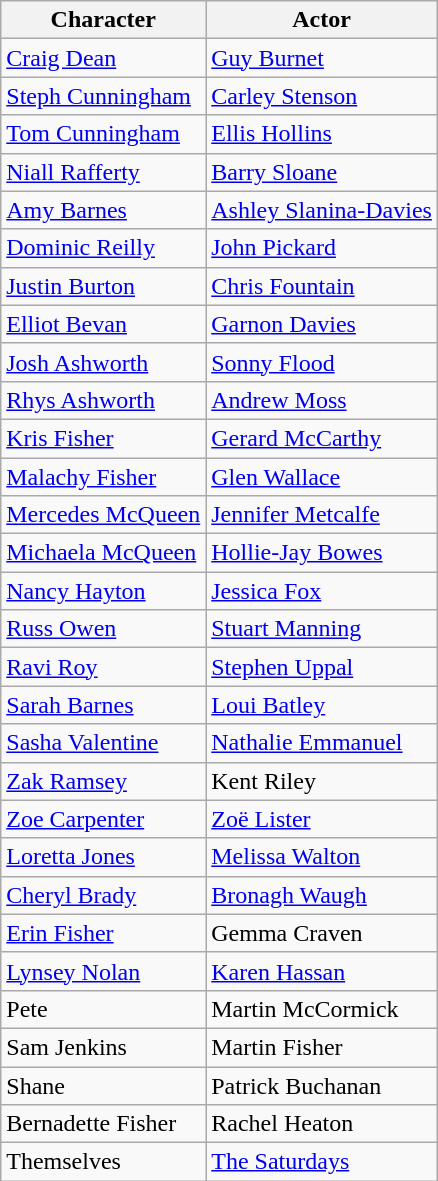<table class="wikitable">
<tr>
<th>Character</th>
<th>Actor</th>
</tr>
<tr>
<td><a href='#'>Craig Dean</a></td>
<td><a href='#'>Guy Burnet</a></td>
</tr>
<tr>
<td><a href='#'>Steph Cunningham</a></td>
<td><a href='#'>Carley Stenson</a></td>
</tr>
<tr>
<td><a href='#'>Tom Cunningham</a></td>
<td><a href='#'>Ellis Hollins</a></td>
</tr>
<tr>
<td><a href='#'>Niall Rafferty</a></td>
<td><a href='#'>Barry Sloane</a></td>
</tr>
<tr>
<td><a href='#'>Amy Barnes</a></td>
<td><a href='#'>Ashley Slanina-Davies</a></td>
</tr>
<tr>
<td><a href='#'>Dominic Reilly</a></td>
<td><a href='#'>John Pickard</a></td>
</tr>
<tr>
<td><a href='#'>Justin Burton</a></td>
<td><a href='#'>Chris Fountain</a></td>
</tr>
<tr>
<td><a href='#'>Elliot Bevan</a></td>
<td><a href='#'>Garnon Davies</a></td>
</tr>
<tr>
<td><a href='#'>Josh Ashworth</a></td>
<td><a href='#'>Sonny Flood</a></td>
</tr>
<tr>
<td><a href='#'>Rhys Ashworth</a></td>
<td><a href='#'>Andrew Moss</a></td>
</tr>
<tr>
<td><a href='#'>Kris Fisher</a></td>
<td><a href='#'>Gerard McCarthy</a></td>
</tr>
<tr>
<td><a href='#'>Malachy Fisher</a></td>
<td><a href='#'>Glen Wallace</a></td>
</tr>
<tr>
<td><a href='#'>Mercedes McQueen</a></td>
<td><a href='#'>Jennifer Metcalfe</a></td>
</tr>
<tr>
<td><a href='#'>Michaela McQueen</a></td>
<td><a href='#'>Hollie-Jay Bowes</a></td>
</tr>
<tr>
<td><a href='#'>Nancy Hayton</a></td>
<td><a href='#'>Jessica Fox</a></td>
</tr>
<tr>
<td><a href='#'>Russ Owen</a></td>
<td><a href='#'>Stuart Manning</a></td>
</tr>
<tr>
<td><a href='#'>Ravi Roy</a></td>
<td><a href='#'>Stephen Uppal</a></td>
</tr>
<tr>
<td><a href='#'>Sarah Barnes</a></td>
<td><a href='#'>Loui Batley</a></td>
</tr>
<tr>
<td><a href='#'>Sasha Valentine</a></td>
<td><a href='#'>Nathalie Emmanuel</a></td>
</tr>
<tr>
<td><a href='#'>Zak Ramsey</a></td>
<td>Kent Riley</td>
</tr>
<tr>
<td><a href='#'>Zoe Carpenter</a></td>
<td><a href='#'>Zoë Lister</a></td>
</tr>
<tr>
<td><a href='#'>Loretta Jones</a></td>
<td><a href='#'>Melissa Walton</a></td>
</tr>
<tr>
<td><a href='#'>Cheryl Brady</a></td>
<td><a href='#'>Bronagh Waugh</a></td>
</tr>
<tr>
<td><a href='#'>Erin Fisher</a></td>
<td>Gemma Craven</td>
</tr>
<tr>
<td><a href='#'>Lynsey Nolan</a></td>
<td><a href='#'>Karen Hassan</a></td>
</tr>
<tr>
<td>Pete</td>
<td>Martin McCormick</td>
</tr>
<tr>
<td>Sam Jenkins</td>
<td>Martin Fisher</td>
</tr>
<tr>
<td>Shane</td>
<td>Patrick Buchanan</td>
</tr>
<tr>
<td>Bernadette Fisher</td>
<td>Rachel Heaton</td>
</tr>
<tr>
<td>Themselves</td>
<td><a href='#'>The Saturdays</a></td>
</tr>
</table>
